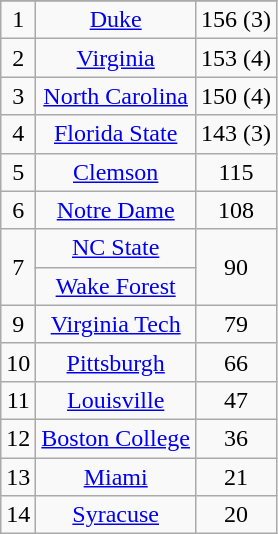<table class="wikitable" style="display: inline-table;">
<tr align="center">
</tr>
<tr align="center">
<td>1</td>
<td><a href='#'>Duke</a></td>
<td>156 (3)</td>
</tr>
<tr align="center">
<td>2</td>
<td><a href='#'>Virginia</a></td>
<td>153 (4)</td>
</tr>
<tr align="center">
<td>3</td>
<td><a href='#'>North Carolina</a></td>
<td>150 (4)</td>
</tr>
<tr align="center">
<td>4</td>
<td><a href='#'>Florida State</a></td>
<td>143 (3)</td>
</tr>
<tr align="center">
<td>5</td>
<td><a href='#'>Clemson</a></td>
<td>115</td>
</tr>
<tr align="center">
<td>6</td>
<td><a href='#'>Notre Dame</a></td>
<td>108</td>
</tr>
<tr align="center">
<td rowspan=2>7</td>
<td><a href='#'>NC State</a></td>
<td rowspan=2>90</td>
</tr>
<tr align="center">
<td><a href='#'>Wake Forest</a></td>
</tr>
<tr align="center">
<td>9</td>
<td><a href='#'>Virginia Tech</a></td>
<td>79</td>
</tr>
<tr align="center">
<td>10</td>
<td><a href='#'>Pittsburgh</a></td>
<td>66</td>
</tr>
<tr align="center">
<td>11</td>
<td><a href='#'>Louisville</a></td>
<td>47</td>
</tr>
<tr align="center">
<td>12</td>
<td><a href='#'>Boston College</a></td>
<td>36</td>
</tr>
<tr align="center">
<td>13</td>
<td><a href='#'>Miami</a></td>
<td>21</td>
</tr>
<tr align="center">
<td>14</td>
<td><a href='#'>Syracuse</a></td>
<td>20</td>
</tr>
</table>
